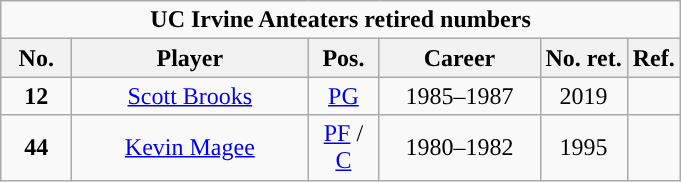<table class="wikitable sortable" style="text-align:center">
<tr>
<td colspan=6><strong>UC Irvine Anteaters retired numbers</strong></td>
</tr>
<tr>
<th width=40px>No.</th>
<th width=150px>Player</th>
<th width=40px>Pos.</th>
<th width=100px>Career</th>
<th width=px>No. ret.</th>
<th width=px>Ref.</th>
</tr>
<tr>
<td><strong>12</strong></td>
<td><a href='#'>Scott Brooks</a></td>
<td><a href='#'>PG</a></td>
<td>1985–1987</td>
<td>2019</td>
<td></td>
</tr>
<tr>
<td><strong>44</strong></td>
<td><a href='#'>Kevin Magee</a></td>
<td><a href='#'>PF</a> / <a href='#'>C</a></td>
<td>1980–1982</td>
<td>1995</td>
<td></td>
</tr>
</table>
